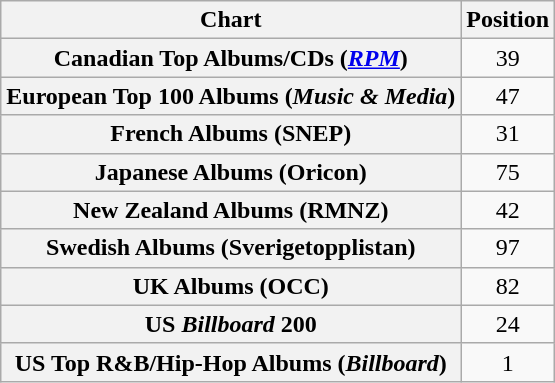<table class="wikitable sortable plainrowheaders" style="text-align:center;">
<tr>
<th scope="col">Chart</th>
<th scope="col">Position</th>
</tr>
<tr>
<th scope="row">Canadian Top Albums/CDs (<em><a href='#'>RPM</a></em>)</th>
<td>39</td>
</tr>
<tr>
<th scope="row">European Top 100 Albums (<em>Music & Media</em>)</th>
<td>47</td>
</tr>
<tr>
<th scope="row">French Albums (SNEP)</th>
<td>31</td>
</tr>
<tr>
<th scope="row">Japanese Albums (Oricon)</th>
<td>75</td>
</tr>
<tr>
<th scope="row">New Zealand Albums (RMNZ)</th>
<td>42</td>
</tr>
<tr>
<th scope="row">Swedish Albums (Sverigetopplistan)</th>
<td>97</td>
</tr>
<tr>
<th scope="row">UK Albums (OCC)</th>
<td>82</td>
</tr>
<tr>
<th scope="row">US <em>Billboard</em> 200</th>
<td>24</td>
</tr>
<tr>
<th scope="row">US Top R&B/Hip-Hop Albums (<em>Billboard</em>)</th>
<td>1</td>
</tr>
</table>
